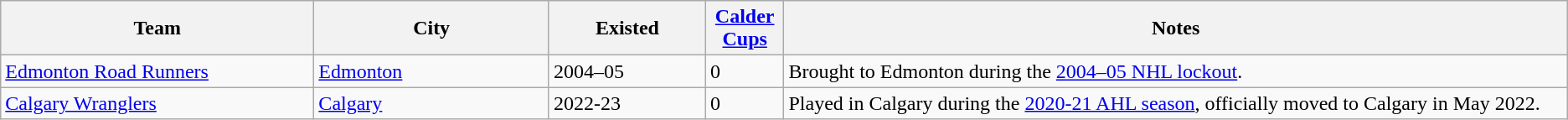<table class="wikitable">
<tr>
<th bgcolor="#DDDDFF" width="20%">Team</th>
<th bgcolor="#DDDDFF" width="15%">City</th>
<th bgcolor="#DDDDFF" width="10%">Existed</th>
<th bgcolor="#DDDDFF" width="5%"><a href='#'>Calder Cups</a></th>
<th bgcolor="#DDDDFF" width="50%">Notes</th>
</tr>
<tr>
<td><a href='#'>Edmonton Road Runners</a></td>
<td><a href='#'>Edmonton</a></td>
<td>2004–05</td>
<td>0</td>
<td>Brought to Edmonton during the <a href='#'>2004–05 NHL lockout</a>.</td>
</tr>
<tr>
<td><a href='#'>Calgary Wranglers</a></td>
<td><a href='#'>Calgary</a></td>
<td>2022-23</td>
<td>0</td>
<td>Played in Calgary during the <a href='#'>2020-21 AHL season</a>, officially moved to Calgary in May 2022.</td>
</tr>
</table>
